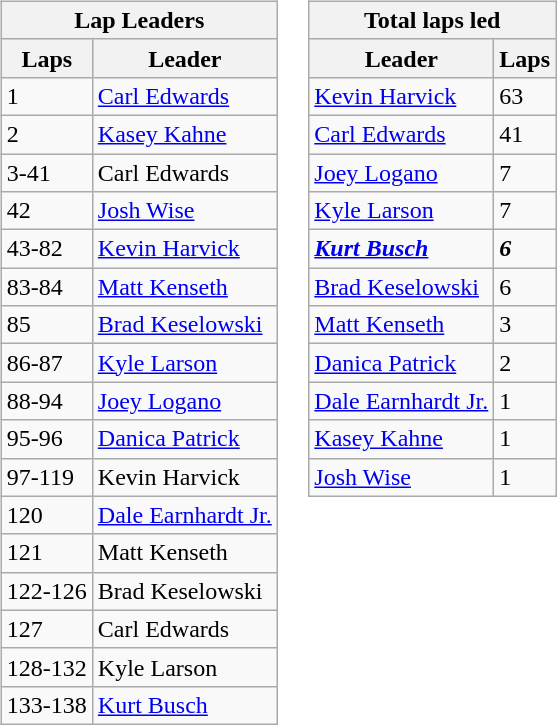<table>
<tr>
<td><br><table class="wikitable">
<tr>
<th colspan="4">Lap Leaders</th>
</tr>
<tr>
<th>Laps</th>
<th>Leader</th>
</tr>
<tr>
<td>1</td>
<td><a href='#'>Carl Edwards</a></td>
</tr>
<tr>
<td>2</td>
<td><a href='#'>Kasey Kahne</a></td>
</tr>
<tr>
<td>3-41</td>
<td>Carl Edwards</td>
</tr>
<tr>
<td>42</td>
<td><a href='#'>Josh Wise</a></td>
</tr>
<tr>
<td>43-82</td>
<td><a href='#'>Kevin Harvick</a></td>
</tr>
<tr>
<td>83-84</td>
<td><a href='#'>Matt Kenseth</a></td>
</tr>
<tr>
<td>85</td>
<td><a href='#'>Brad Keselowski</a></td>
</tr>
<tr>
<td>86-87</td>
<td><a href='#'>Kyle Larson</a></td>
</tr>
<tr>
<td>88-94</td>
<td><a href='#'>Joey Logano</a></td>
</tr>
<tr>
<td>95-96</td>
<td><a href='#'>Danica Patrick</a></td>
</tr>
<tr>
<td>97-119</td>
<td>Kevin Harvick</td>
</tr>
<tr>
<td>120</td>
<td><a href='#'>Dale Earnhardt Jr.</a></td>
</tr>
<tr>
<td>121</td>
<td>Matt Kenseth</td>
</tr>
<tr>
<td>122-126</td>
<td>Brad Keselowski</td>
</tr>
<tr>
<td>127</td>
<td>Carl Edwards</td>
</tr>
<tr>
<td>128-132</td>
<td>Kyle Larson</td>
</tr>
<tr>
<td>133-138</td>
<td><a href='#'>Kurt Busch</a></td>
</tr>
</table>
</td>
<td valign="top"><br><table class="wikitable">
<tr>
<th colspan="2">Total laps led</th>
</tr>
<tr>
<th>Leader</th>
<th>Laps</th>
</tr>
<tr>
<td><a href='#'>Kevin Harvick</a></td>
<td>63</td>
</tr>
<tr>
<td><a href='#'>Carl Edwards</a></td>
<td>41</td>
</tr>
<tr>
<td><a href='#'>Joey Logano</a></td>
<td>7</td>
</tr>
<tr>
<td><a href='#'>Kyle Larson</a></td>
<td>7</td>
</tr>
<tr>
<td><strong><em><a href='#'>Kurt Busch</a></em></strong></td>
<td><strong><em>6</em></strong></td>
</tr>
<tr>
<td><a href='#'>Brad Keselowski</a></td>
<td>6</td>
</tr>
<tr>
<td><a href='#'>Matt Kenseth</a></td>
<td>3</td>
</tr>
<tr>
<td><a href='#'>Danica Patrick</a></td>
<td>2</td>
</tr>
<tr>
<td><a href='#'>Dale Earnhardt Jr.</a></td>
<td>1</td>
</tr>
<tr>
<td><a href='#'>Kasey Kahne</a></td>
<td>1</td>
</tr>
<tr>
<td><a href='#'>Josh Wise</a></td>
<td>1</td>
</tr>
</table>
</td>
</tr>
</table>
